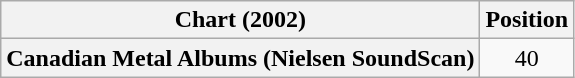<table class="wikitable plainrowheaders">
<tr>
<th>Chart (2002)</th>
<th>Position</th>
</tr>
<tr>
<th scope="row">Canadian Metal Albums (Nielsen SoundScan)</th>
<td style="text-align:center;">40</td>
</tr>
</table>
